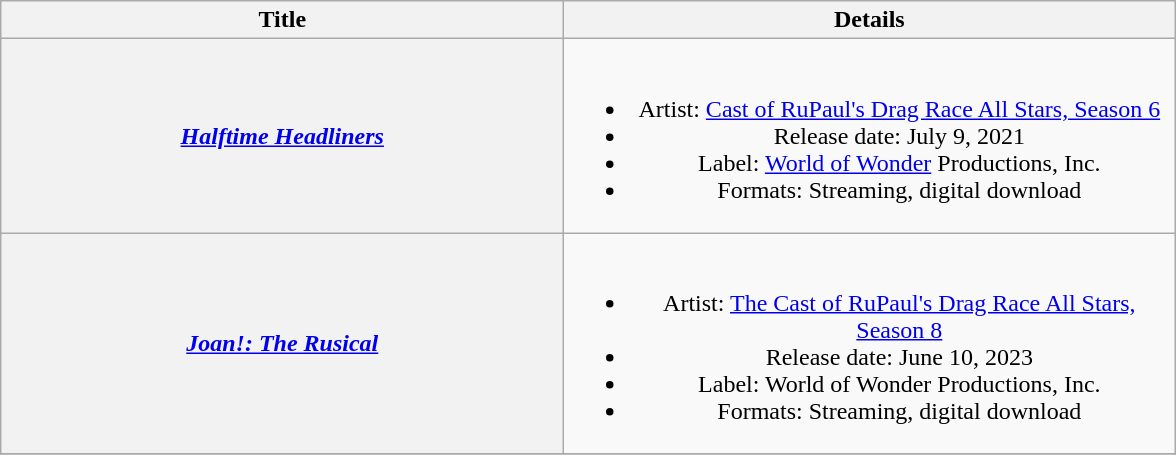<table class="wikitable plainrowheaders" style="text-align:center;">
<tr>
<th style="width:23em;">Title</th>
<th style="width:25em;">Details</th>
</tr>
<tr>
<th scope="row"><em><a href='#'>Halftime Headliners</a></em></th>
<td><br><ul><li>Artist: <a href='#'>Cast of RuPaul's Drag Race All Stars, Season 6</a></li><li>Release date: July 9, 2021</li><li>Label: <a href='#'>World of Wonder</a> Productions, Inc.</li><li>Formats: Streaming, digital download</li></ul></td>
</tr>
<tr>
<th scope="row"><em><a href='#'>Joan!: The Rusical</a></em></th>
<td><br><ul><li>Artist: <a href='#'>The Cast of RuPaul's Drag Race All Stars, Season 8</a></li><li>Release date: June 10, 2023</li><li>Label: World of Wonder Productions, Inc.</li><li>Formats: Streaming, digital download</li></ul></td>
</tr>
<tr>
</tr>
</table>
